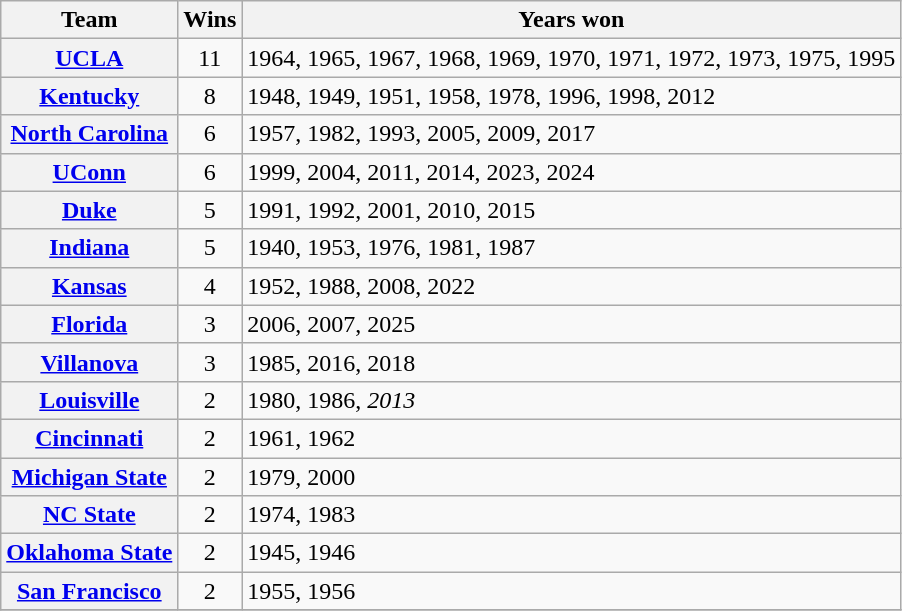<table class="wikitable plainrowheaders sortable">
<tr>
<th scope="col">Team</th>
<th scope="col">Wins</th>
<th scope="col" class="unsortable">Years won</th>
</tr>
<tr>
<th scope="row"><a href='#'>UCLA</a></th>
<td style="text-align:center">11</td>
<td>1964, 1965, 1967, 1968, 1969, 1970, 1971, 1972, 1973, 1975, 1995</td>
</tr>
<tr>
<th scope="row"><a href='#'>Kentucky</a></th>
<td style="text-align:center">8</td>
<td>1948, 1949, 1951, 1958, 1978, 1996, 1998, 2012</td>
</tr>
<tr>
<th scope="row"><a href='#'>North Carolina</a></th>
<td style="text-align:center">6</td>
<td>1957, 1982, 1993, 2005, 2009, 2017</td>
</tr>
<tr>
<th scope="row"><a href='#'>UConn</a></th>
<td style="text-align:center">6</td>
<td>1999, 2004, 2011, 2014, 2023, 2024</td>
</tr>
<tr>
<th scope="row"><a href='#'>Duke</a></th>
<td style="text-align:center">5</td>
<td>1991, 1992, 2001, 2010, 2015</td>
</tr>
<tr>
<th scope="row"><a href='#'>Indiana</a></th>
<td style="text-align:center">5</td>
<td>1940, 1953, 1976, 1981, 1987</td>
</tr>
<tr>
<th scope="row"><a href='#'>Kansas</a></th>
<td style="text-align:center">4</td>
<td>1952, 1988, 2008, 2022</td>
</tr>
<tr>
<th scope="row"><a href='#'>Florida</a></th>
<td style="text-align:center">3</td>
<td>2006, 2007, 2025</td>
</tr>
<tr>
<th scope="row"><a href='#'>Villanova</a></th>
<td style="text-align:center">3</td>
<td>1985, 2016, 2018</td>
</tr>
<tr>
<th scope="row"><a href='#'>Louisville</a></th>
<td style="text-align:center">2</td>
<td>1980, 1986, <em>2013</em></td>
</tr>
<tr>
<th scope="row"><a href='#'>Cincinnati</a></th>
<td style="text-align:center">2</td>
<td>1961, 1962</td>
</tr>
<tr>
<th scope="row"><a href='#'>Michigan State</a></th>
<td style="text-align:center">2</td>
<td>1979, 2000</td>
</tr>
<tr>
<th scope="row"><a href='#'>NC State</a></th>
<td style="text-align:center">2</td>
<td>1974, 1983</td>
</tr>
<tr>
<th scope="row"><a href='#'>Oklahoma State</a></th>
<td style="text-align:center">2</td>
<td>1945, 1946</td>
</tr>
<tr>
<th scope="row"><a href='#'>San Francisco</a></th>
<td style="text-align:center">2</td>
<td>1955, 1956</td>
</tr>
<tr>
</tr>
</table>
